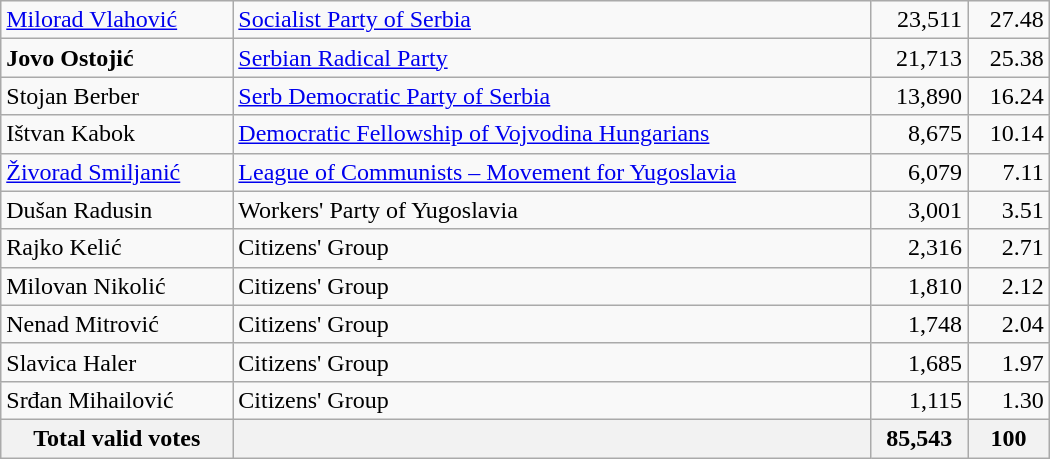<table style="width:700px;" class="wikitable">
<tr>
<td align="left"><a href='#'>Milorad Vlahović</a></td>
<td align="left"><a href='#'>Socialist Party of Serbia</a></td>
<td align="right">23,511</td>
<td align="right">27.48</td>
</tr>
<tr>
<td align="left"><strong>Jovo Ostojić</strong></td>
<td align="left"><a href='#'>Serbian Radical Party</a></td>
<td align="right">21,713</td>
<td align="right">25.38</td>
</tr>
<tr>
<td align="left">Stojan Berber</td>
<td align="left"><a href='#'>Serb Democratic Party of Serbia</a></td>
<td align="right">13,890</td>
<td align="right">16.24</td>
</tr>
<tr>
<td align="left">Ištvan Kabok</td>
<td align="left"><a href='#'>Democratic Fellowship of Vojvodina Hungarians</a></td>
<td align="right">8,675</td>
<td align="right">10.14</td>
</tr>
<tr>
<td align="left"><a href='#'>Živorad Smiljanić</a></td>
<td align="left"><a href='#'>League of Communists – Movement for Yugoslavia</a></td>
<td align="right">6,079</td>
<td align="right">7.11</td>
</tr>
<tr>
<td align="left">Dušan Radusin</td>
<td align="left">Workers' Party of Yugoslavia</td>
<td align="right">3,001</td>
<td align="right">3.51</td>
</tr>
<tr>
<td align="left">Rajko Kelić</td>
<td align="left">Citizens' Group</td>
<td align="right">2,316</td>
<td align="right">2.71</td>
</tr>
<tr>
<td align="left">Milovan Nikolić</td>
<td align="left">Citizens' Group</td>
<td align="right">1,810</td>
<td align="right">2.12</td>
</tr>
<tr>
<td align="left">Nenad Mitrović</td>
<td align="left">Citizens' Group</td>
<td align="right">1,748</td>
<td align="right">2.04</td>
</tr>
<tr>
<td align="left">Slavica Haler</td>
<td align="left">Citizens' Group</td>
<td align="right">1,685</td>
<td align="right">1.97</td>
</tr>
<tr>
<td align="left">Srđan Mihailović</td>
<td align="left">Citizens' Group</td>
<td align="right">1,115</td>
<td align="right">1.30</td>
</tr>
<tr>
<th align="left">Total valid votes</th>
<th align="left"></th>
<th align="right">85,543</th>
<th align="right">100</th>
</tr>
</table>
